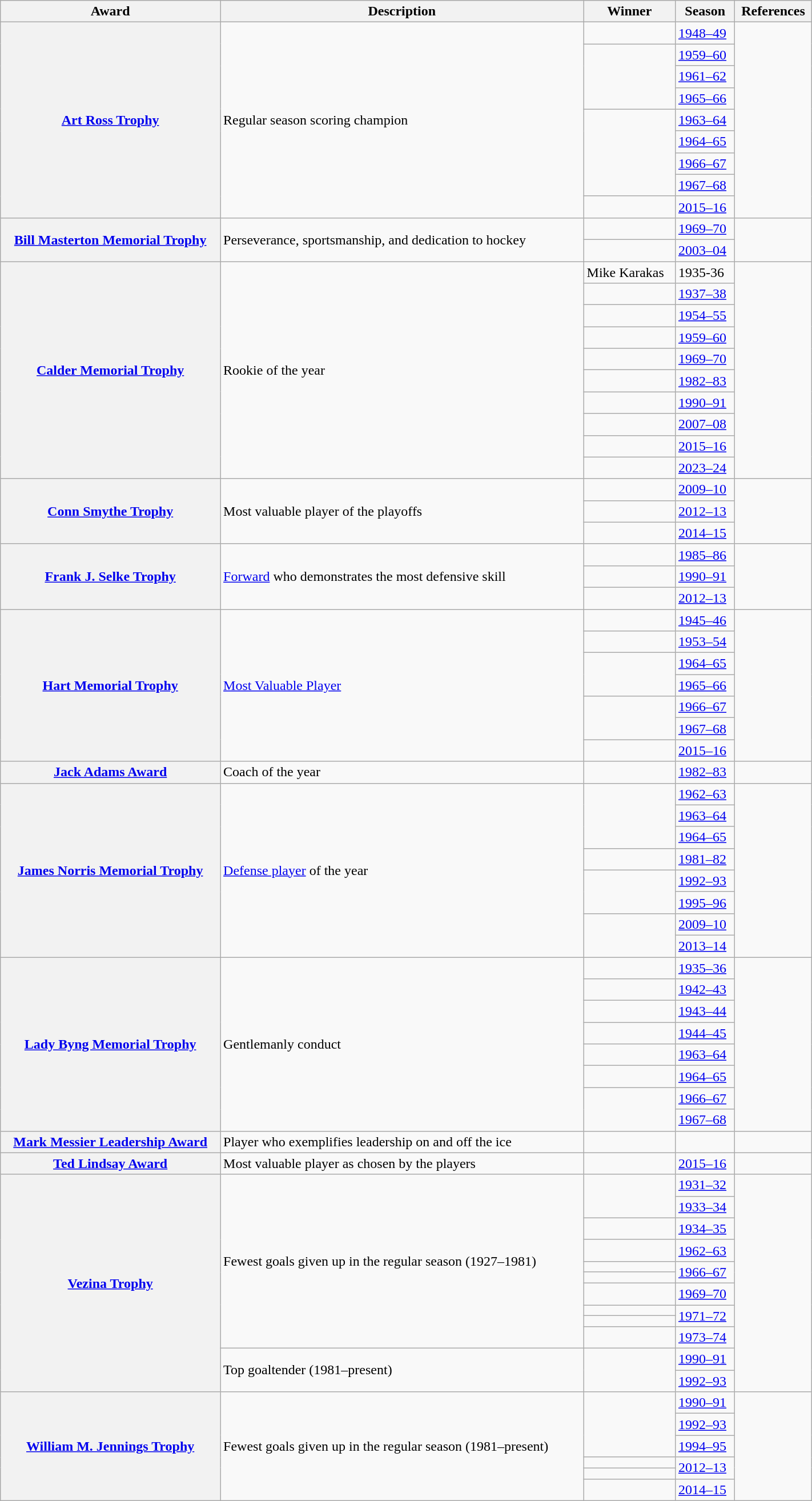<table class="wikitable sortable" width="75%">
<tr>
<th scope="col">Award</th>
<th scope="col" class="unsortable">Description</th>
<th scope="col">Winner</th>
<th scope="col">Season</th>
<th scope="col" class="unsortable">References</th>
</tr>
<tr>
<th scope="row" rowspan="9"><a href='#'>Art Ross Trophy</a></th>
<td rowspan="9">Regular season scoring champion</td>
<td></td>
<td><a href='#'>1948–49</a></td>
<td rowspan="9"></td>
</tr>
<tr>
<td rowspan="3"></td>
<td><a href='#'>1959–60</a></td>
</tr>
<tr>
<td><a href='#'>1961–62</a></td>
</tr>
<tr>
<td><a href='#'>1965–66</a></td>
</tr>
<tr>
<td rowspan="4"></td>
<td><a href='#'>1963–64</a></td>
</tr>
<tr>
<td><a href='#'>1964–65</a></td>
</tr>
<tr>
<td><a href='#'>1966–67</a></td>
</tr>
<tr>
<td><a href='#'>1967–68</a></td>
</tr>
<tr>
<td></td>
<td><a href='#'>2015–16</a></td>
</tr>
<tr>
<th scope="row" rowspan="2"><a href='#'>Bill Masterton Memorial Trophy</a></th>
<td rowspan="2">Perseverance, sportsmanship, and dedication to hockey</td>
<td></td>
<td><a href='#'>1969–70</a></td>
<td rowspan="2"></td>
</tr>
<tr>
<td></td>
<td><a href='#'>2003–04</a></td>
</tr>
<tr>
<th rowspan="10"><a href='#'>Calder Memorial Trophy</a></th>
<td rowspan="10">Rookie of the year</td>
<td>Mike Karakas</td>
<td>1935-36</td>
<td rowspan="10"></td>
</tr>
<tr>
<td></td>
<td><a href='#'>1937–38</a></td>
</tr>
<tr>
<td></td>
<td><a href='#'>1954–55</a></td>
</tr>
<tr>
<td></td>
<td><a href='#'>1959–60</a></td>
</tr>
<tr>
<td></td>
<td><a href='#'>1969–70</a></td>
</tr>
<tr>
<td></td>
<td><a href='#'>1982–83</a></td>
</tr>
<tr>
<td></td>
<td><a href='#'>1990–91</a></td>
</tr>
<tr>
<td></td>
<td><a href='#'>2007–08</a></td>
</tr>
<tr>
<td></td>
<td><a href='#'>2015–16</a></td>
</tr>
<tr>
<td></td>
<td><a href='#'>2023–24</a></td>
</tr>
<tr>
<th scope="row" rowspan="3"><a href='#'>Conn Smythe Trophy</a></th>
<td rowspan="3">Most valuable player of the playoffs</td>
<td></td>
<td><a href='#'>2009–10</a></td>
<td rowspan="3"></td>
</tr>
<tr>
<td></td>
<td><a href='#'>2012–13</a></td>
</tr>
<tr>
<td></td>
<td><a href='#'>2014–15</a></td>
</tr>
<tr>
<th scope="row" rowspan="3"><a href='#'>Frank J. Selke Trophy</a></th>
<td rowspan="3"><a href='#'>Forward</a> who demonstrates the most defensive skill</td>
<td></td>
<td><a href='#'>1985–86</a></td>
<td rowspan="3"></td>
</tr>
<tr>
<td></td>
<td><a href='#'>1990–91</a></td>
</tr>
<tr>
<td></td>
<td><a href='#'>2012–13</a></td>
</tr>
<tr>
<th scope="row" rowspan="7"><a href='#'>Hart Memorial Trophy</a></th>
<td rowspan="7"><a href='#'>Most Valuable Player</a></td>
<td></td>
<td><a href='#'>1945–46</a></td>
<td rowspan="7"></td>
</tr>
<tr>
<td></td>
<td><a href='#'>1953–54</a></td>
</tr>
<tr>
<td rowspan="2"></td>
<td><a href='#'>1964–65</a></td>
</tr>
<tr>
<td><a href='#'>1965–66</a></td>
</tr>
<tr>
<td rowspan="2"></td>
<td><a href='#'>1966–67</a></td>
</tr>
<tr>
<td><a href='#'>1967–68</a></td>
</tr>
<tr>
<td></td>
<td><a href='#'>2015–16</a></td>
</tr>
<tr>
<th scope="row"><a href='#'>Jack Adams Award</a></th>
<td>Coach of the year</td>
<td></td>
<td><a href='#'>1982–83</a></td>
<td></td>
</tr>
<tr>
<th scope="row" rowspan="8"><a href='#'>James Norris Memorial Trophy</a></th>
<td rowspan="8"><a href='#'>Defense player</a> of the year</td>
<td rowspan="3"></td>
<td><a href='#'>1962–63</a></td>
<td rowspan="8"></td>
</tr>
<tr>
<td><a href='#'>1963–64</a></td>
</tr>
<tr>
<td><a href='#'>1964–65</a></td>
</tr>
<tr>
<td></td>
<td><a href='#'>1981–82</a></td>
</tr>
<tr>
<td rowspan="2"></td>
<td><a href='#'>1992–93</a></td>
</tr>
<tr>
<td><a href='#'>1995–96</a></td>
</tr>
<tr>
<td rowspan="2"></td>
<td><a href='#'>2009–10</a></td>
</tr>
<tr>
<td><a href='#'>2013–14</a></td>
</tr>
<tr>
<th scope="row" rowspan="8"><a href='#'>Lady Byng Memorial Trophy</a></th>
<td rowspan="8">Gentlemanly conduct</td>
<td></td>
<td><a href='#'>1935–36</a></td>
<td rowspan="8"></td>
</tr>
<tr>
<td></td>
<td><a href='#'>1942–43</a></td>
</tr>
<tr>
<td></td>
<td><a href='#'>1943–44</a></td>
</tr>
<tr>
<td></td>
<td><a href='#'>1944–45</a></td>
</tr>
<tr>
<td></td>
<td><a href='#'>1963–64</a></td>
</tr>
<tr>
<td></td>
<td><a href='#'>1964–65</a></td>
</tr>
<tr>
<td rowspan="2"></td>
<td><a href='#'>1966–67</a></td>
</tr>
<tr>
<td><a href='#'>1967–68</a></td>
</tr>
<tr>
<th scope="row"><a href='#'>Mark Messier Leadership Award</a></th>
<td>Player who exemplifies leadership on and off the ice</td>
<td></td>
<td></td>
<td></td>
</tr>
<tr>
<th scope="row"><a href='#'>Ted Lindsay Award</a></th>
<td>Most valuable player as chosen by the players</td>
<td></td>
<td><a href='#'>2015–16</a></td>
<td></td>
</tr>
<tr>
<th scope="row" rowspan="12"><a href='#'>Vezina Trophy</a></th>
<td rowspan="10">Fewest goals given up in the regular season (1927–1981)</td>
<td rowspan="2"></td>
<td><a href='#'>1931–32</a></td>
<td rowspan="12"></td>
</tr>
<tr>
<td><a href='#'>1933–34</a></td>
</tr>
<tr>
<td></td>
<td><a href='#'>1934–35</a></td>
</tr>
<tr>
<td></td>
<td><a href='#'>1962–63</a></td>
</tr>
<tr>
<td></td>
<td rowspan="2"><a href='#'>1966–67</a></td>
</tr>
<tr>
<td></td>
</tr>
<tr>
<td></td>
<td><a href='#'>1969–70</a></td>
</tr>
<tr>
<td></td>
<td rowspan="2"><a href='#'>1971–72</a></td>
</tr>
<tr>
<td></td>
</tr>
<tr>
<td></td>
<td><a href='#'>1973–74</a></td>
</tr>
<tr>
<td rowspan="2">Top goaltender (1981–present)</td>
<td rowspan="2"></td>
<td><a href='#'>1990–91</a></td>
</tr>
<tr>
<td><a href='#'>1992–93</a></td>
</tr>
<tr>
<th scope="row" rowspan="6"><a href='#'>William M. Jennings Trophy</a></th>
<td rowspan="6">Fewest goals given up in the regular season (1981–present)</td>
<td rowspan="3"></td>
<td><a href='#'>1990–91</a></td>
<td rowspan="6"></td>
</tr>
<tr>
<td><a href='#'>1992–93</a></td>
</tr>
<tr>
<td><a href='#'>1994–95</a></td>
</tr>
<tr>
<td></td>
<td rowspan="2"><a href='#'>2012–13</a></td>
</tr>
<tr>
<td></td>
</tr>
<tr>
<td></td>
<td><a href='#'>2014–15</a></td>
</tr>
</table>
